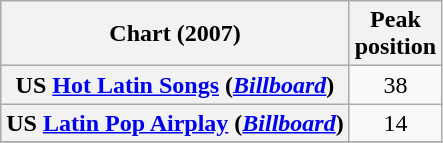<table class="wikitable sortable plainrowheaders" style="text-align:center">
<tr>
<th align="left">Chart (2007)</th>
<th align="left">Peak<br>position</th>
</tr>
<tr>
<th scope="row">US <a href='#'>Hot Latin Songs</a> (<a href='#'><em>Billboard</em></a>)</th>
<td align="center">38</td>
</tr>
<tr>
<th scope="row">US <a href='#'>Latin Pop Airplay</a> (<a href='#'><em>Billboard</em></a>)</th>
<td align="center">14</td>
</tr>
<tr>
</tr>
</table>
